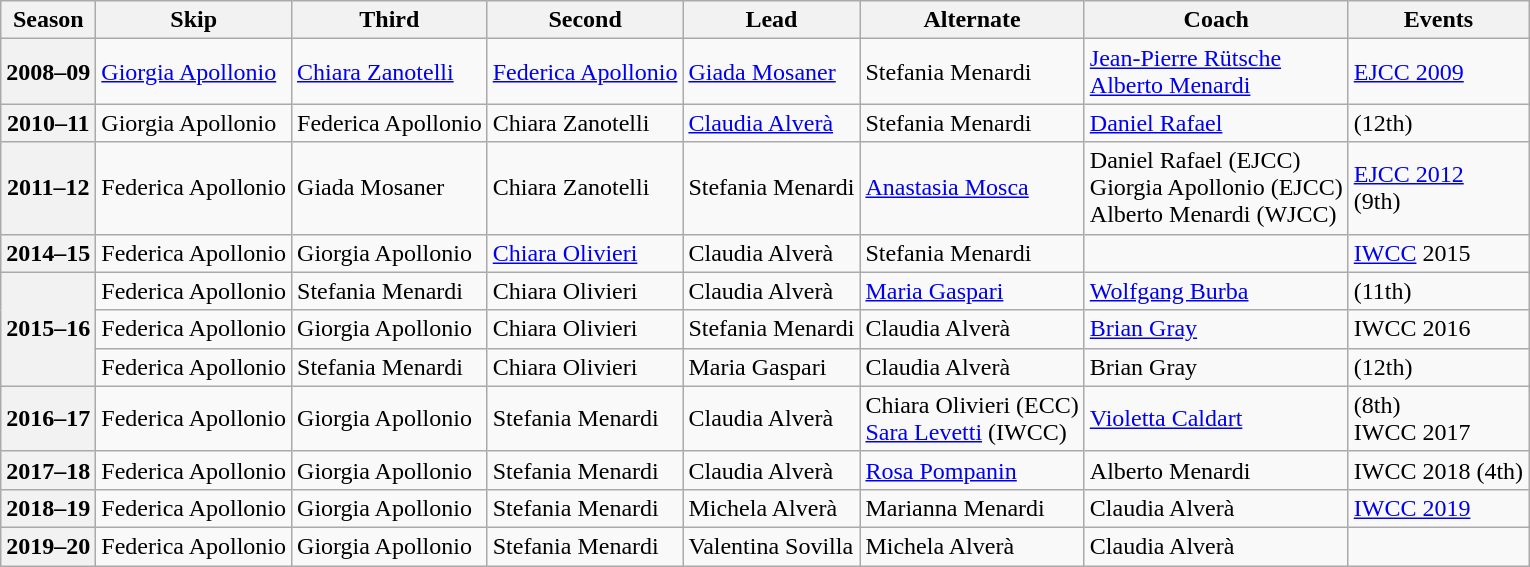<table class="wikitable">
<tr>
<th scope="col">Season</th>
<th scope="col">Skip</th>
<th scope="col">Third</th>
<th scope="col">Second</th>
<th scope="col">Lead</th>
<th scope="col">Alternate</th>
<th scope="col">Coach</th>
<th scope="col">Events</th>
</tr>
<tr>
<th scope="row">2008–09</th>
<td><a href='#'>Giorgia Apollonio</a></td>
<td><a href='#'>Chiara Zanotelli</a></td>
<td><a href='#'>Federica Apollonio</a></td>
<td><a href='#'>Giada Mosaner</a></td>
<td>Stefania Menardi</td>
<td><a href='#'>Jean-Pierre Rütsche</a><br><a href='#'>Alberto Menardi</a></td>
<td><a href='#'>EJCC 2009</a> </td>
</tr>
<tr>
<th scope="row">2010–11</th>
<td>Giorgia Apollonio</td>
<td>Federica Apollonio</td>
<td>Chiara Zanotelli</td>
<td><a href='#'>Claudia Alverà</a></td>
<td>Stefania Menardi</td>
<td><a href='#'>Daniel Rafael</a></td>
<td> (12th)</td>
</tr>
<tr>
<th scope="row">2011–12</th>
<td>Federica Apollonio</td>
<td>Giada Mosaner</td>
<td>Chiara Zanotelli</td>
<td>Stefania Menardi</td>
<td><a href='#'>Anastasia Mosca</a></td>
<td>Daniel Rafael (EJCC)<br>Giorgia Apollonio (EJCC)<br>Alberto Menardi (WJCC)</td>
<td><a href='#'>EJCC 2012</a> <br> (9th)</td>
</tr>
<tr>
<th scope="row">2014–15</th>
<td>Federica Apollonio</td>
<td>Giorgia Apollonio</td>
<td><a href='#'>Chiara Olivieri</a></td>
<td>Claudia Alverà</td>
<td>Stefania Menardi</td>
<td></td>
<td><a href='#'>IWCC</a> 2015 </td>
</tr>
<tr>
<th scope="row" rowspan=3>2015–16</th>
<td>Federica Apollonio</td>
<td>Stefania Menardi</td>
<td>Chiara Olivieri</td>
<td>Claudia Alverà</td>
<td><a href='#'>Maria Gaspari</a></td>
<td><a href='#'>Wolfgang Burba</a></td>
<td> (11th)</td>
</tr>
<tr>
<td>Federica Apollonio</td>
<td>Giorgia Apollonio</td>
<td>Chiara Olivieri</td>
<td>Stefania Menardi</td>
<td>Claudia Alverà</td>
<td><a href='#'>Brian Gray</a></td>
<td>IWCC 2016 </td>
</tr>
<tr>
<td>Federica Apollonio</td>
<td>Stefania Menardi</td>
<td>Chiara Olivieri</td>
<td>Maria Gaspari</td>
<td>Claudia Alverà</td>
<td>Brian Gray</td>
<td> (12th)</td>
</tr>
<tr>
<th scope="row">2016–17</th>
<td>Federica Apollonio</td>
<td>Giorgia Apollonio</td>
<td>Stefania Menardi</td>
<td>Claudia Alverà</td>
<td>Chiara Olivieri (ECC)<br><a href='#'>Sara Levetti</a> (IWCC)</td>
<td><a href='#'>Violetta Caldart</a></td>
<td> (8th)<br>IWCC 2017 </td>
</tr>
<tr>
<th scope="row">2017–18</th>
<td>Federica Apollonio</td>
<td>Giorgia Apollonio</td>
<td>Stefania Menardi</td>
<td>Claudia Alverà</td>
<td><a href='#'>Rosa Pompanin</a></td>
<td>Alberto Menardi</td>
<td>IWCC 2018 (4th)</td>
</tr>
<tr>
<th scope="row">2018–19</th>
<td>Federica Apollonio</td>
<td>Giorgia Apollonio</td>
<td>Stefania Menardi</td>
<td>Michela Alverà</td>
<td>Marianna Menardi</td>
<td>Claudia Alverà</td>
<td><a href='#'>IWCC 2019</a> </td>
</tr>
<tr>
<th scope="row">2019–20</th>
<td>Federica Apollonio</td>
<td>Giorgia Apollonio</td>
<td>Stefania Menardi</td>
<td>Valentina Sovilla</td>
<td>Michela Alverà</td>
<td>Claudia Alverà</td>
<td></td>
</tr>
</table>
